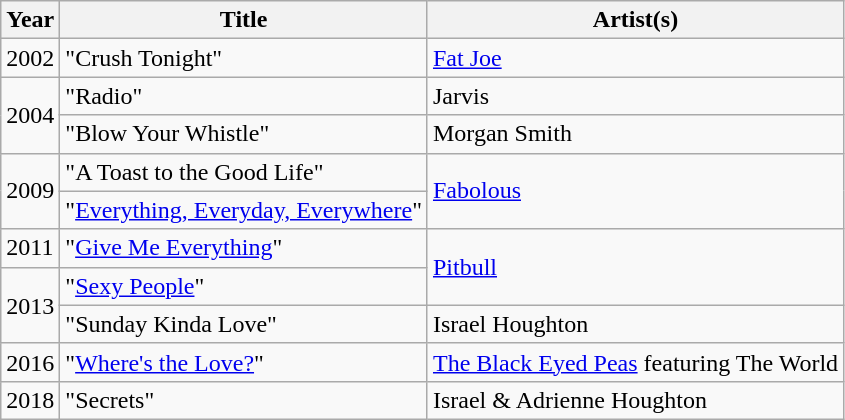<table class="wikitable sortable">
<tr>
<th>Year</th>
<th>Title</th>
<th>Artist(s)</th>
</tr>
<tr>
<td>2002</td>
<td>"Crush Tonight"</td>
<td><a href='#'>Fat Joe</a></td>
</tr>
<tr>
<td rowspan="2">2004</td>
<td>"Radio"</td>
<td>Jarvis</td>
</tr>
<tr>
<td>"Blow Your Whistle"</td>
<td>Morgan Smith</td>
</tr>
<tr>
<td rowspan="2">2009</td>
<td>"A Toast to the Good Life"</td>
<td rowspan="2"><a href='#'>Fabolous</a></td>
</tr>
<tr>
<td>"<a href='#'>Everything, Everyday, Everywhere</a>"</td>
</tr>
<tr>
<td>2011</td>
<td>"<a href='#'>Give Me Everything</a>"</td>
<td rowspan="2"><a href='#'>Pitbull</a></td>
</tr>
<tr>
<td rowspan="2">2013</td>
<td>"<a href='#'>Sexy People</a>"</td>
</tr>
<tr>
<td>"Sunday Kinda Love"</td>
<td>Israel Houghton</td>
</tr>
<tr>
<td>2016</td>
<td>"<a href='#'>Where's the Love?</a>"</td>
<td><a href='#'>The Black Eyed Peas</a> featuring The World</td>
</tr>
<tr>
<td>2018</td>
<td>"Secrets"</td>
<td>Israel & Adrienne Houghton</td>
</tr>
</table>
